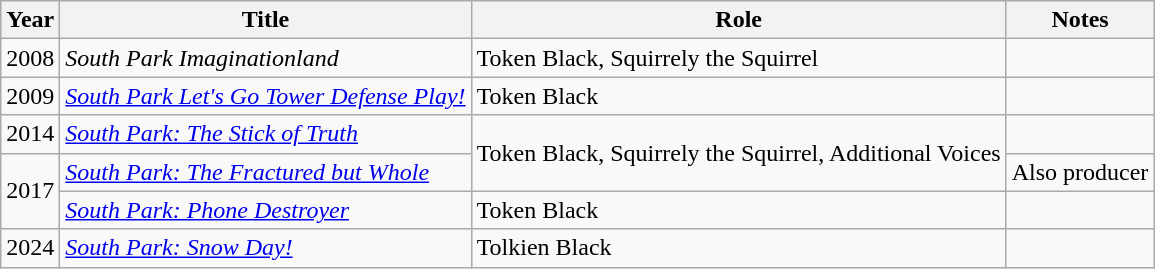<table class="wikitable sortable">
<tr>
<th>Year</th>
<th>Title</th>
<th>Role</th>
<th>Notes</th>
</tr>
<tr>
<td>2008</td>
<td><em>South Park Imaginationland</em></td>
<td>Token Black, Squirrely the Squirrel</td>
<td></td>
</tr>
<tr>
<td>2009</td>
<td><em><a href='#'>South Park Let's Go Tower Defense Play!</a></em></td>
<td>Token Black</td>
<td></td>
</tr>
<tr>
<td>2014</td>
<td><em><a href='#'>South Park: The Stick of Truth</a></em></td>
<td Rowspan= "2">Token Black, Squirrely the Squirrel, Additional Voices</td>
<td></td>
</tr>
<tr>
<td Rowspan= "2">2017</td>
<td><em><a href='#'>South Park: The Fractured but Whole</a></em></td>
<td>Also producer</td>
</tr>
<tr>
<td><em><a href='#'>South Park: Phone Destroyer</a></em></td>
<td>Token Black</td>
<td></td>
</tr>
<tr>
<td>2024</td>
<td><em><a href='#'>South Park: Snow Day!</a></em></td>
<td>Tolkien Black</td>
<td></td>
</tr>
</table>
